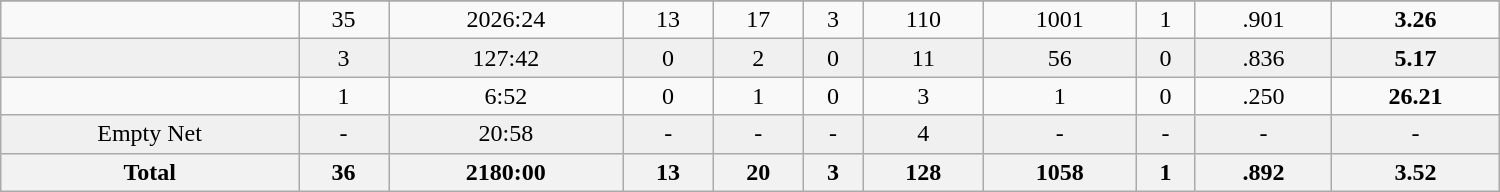<table class="wikitable sortable" width ="1000">
<tr align="center">
</tr>
<tr align="center" bgcolor="">
<td></td>
<td>35</td>
<td>2026:24</td>
<td>13</td>
<td>17</td>
<td>3</td>
<td>110</td>
<td>1001</td>
<td>1</td>
<td>.901</td>
<td><strong>3.26</strong></td>
</tr>
<tr align="center" bgcolor="f0f0f0">
<td></td>
<td>3</td>
<td>127:42</td>
<td>0</td>
<td>2</td>
<td>0</td>
<td>11</td>
<td>56</td>
<td>0</td>
<td>.836</td>
<td><strong>5.17</strong></td>
</tr>
<tr align="center" bgcolor="">
<td></td>
<td>1</td>
<td>6:52</td>
<td>0</td>
<td>1</td>
<td>0</td>
<td>3</td>
<td>1</td>
<td>0</td>
<td>.250</td>
<td><strong>26.21</strong></td>
</tr>
<tr align="center" bgcolor="f0f0f0">
<td>Empty Net</td>
<td>-</td>
<td>20:58</td>
<td>-</td>
<td>-</td>
<td>-</td>
<td>4</td>
<td>-</td>
<td>-</td>
<td>-</td>
<td>-</td>
</tr>
<tr>
<th>Total</th>
<th>36</th>
<th>2180:00</th>
<th>13</th>
<th>20</th>
<th>3</th>
<th>128</th>
<th>1058</th>
<th>1</th>
<th>.892</th>
<th>3.52</th>
</tr>
</table>
